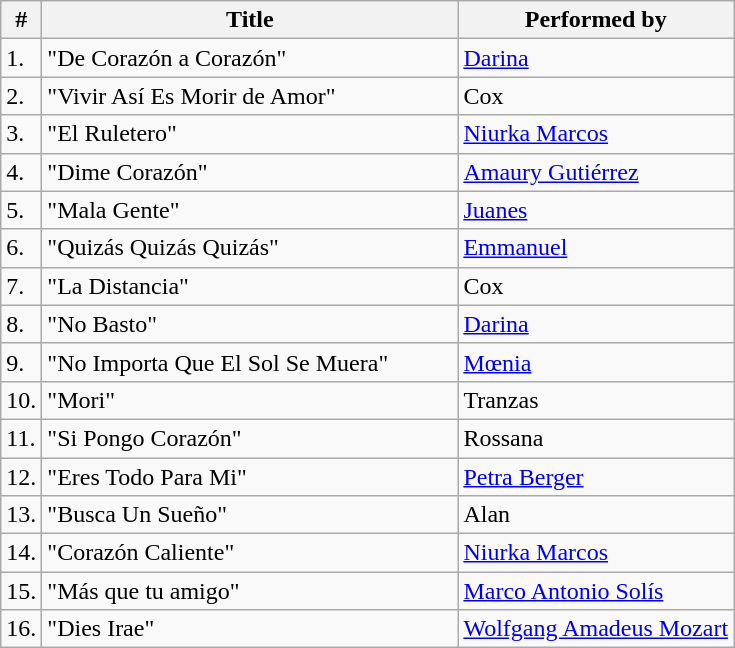<table class="wikitable">
<tr>
<th>#</th>
<th width="270">Title</th>
<th>Performed by</th>
</tr>
<tr>
<td>1.</td>
<td>"De Corazón a Corazón"</td>
<td><a href='#'>Darina</a></td>
</tr>
<tr>
<td>2.</td>
<td>"Vivir Así Es Morir de Amor"</td>
<td>Cox</td>
</tr>
<tr>
<td>3.</td>
<td>"El Ruletero"</td>
<td><a href='#'>Niurka Marcos</a></td>
</tr>
<tr>
<td>4.</td>
<td>"Dime Corazón"</td>
<td><a href='#'>Amaury Gutiérrez</a></td>
</tr>
<tr>
<td>5.</td>
<td>"Mala Gente"</td>
<td><a href='#'>Juanes</a></td>
</tr>
<tr>
<td>6.</td>
<td>"Quizás Quizás Quizás"</td>
<td><a href='#'>Emmanuel</a></td>
</tr>
<tr>
<td>7.</td>
<td>"La Distancia"</td>
<td>Cox</td>
</tr>
<tr>
<td>8.</td>
<td>"No Basto"</td>
<td><a href='#'>Darina</a></td>
</tr>
<tr>
<td>9.</td>
<td>"No Importa Que El Sol Se Muera"</td>
<td><a href='#'>Mœnia</a></td>
</tr>
<tr>
<td>10.</td>
<td>"Mori"</td>
<td>Tranzas</td>
</tr>
<tr>
<td>11.</td>
<td>"Si Pongo Corazón"</td>
<td>Rossana</td>
</tr>
<tr>
<td>12.</td>
<td>"Eres Todo Para Mi"</td>
<td><a href='#'>Petra Berger</a></td>
</tr>
<tr>
<td>13.</td>
<td>"Busca Un Sueño"</td>
<td>Alan</td>
</tr>
<tr>
<td>14.</td>
<td>"Corazón Caliente"</td>
<td><a href='#'>Niurka Marcos</a></td>
</tr>
<tr>
<td>15.</td>
<td>"Más que tu amigo"</td>
<td><a href='#'>Marco Antonio Solís</a></td>
</tr>
<tr>
<td>16.</td>
<td>"Dies Irae"</td>
<td><a href='#'>Wolfgang Amadeus Mozart</a></td>
</tr>
</table>
